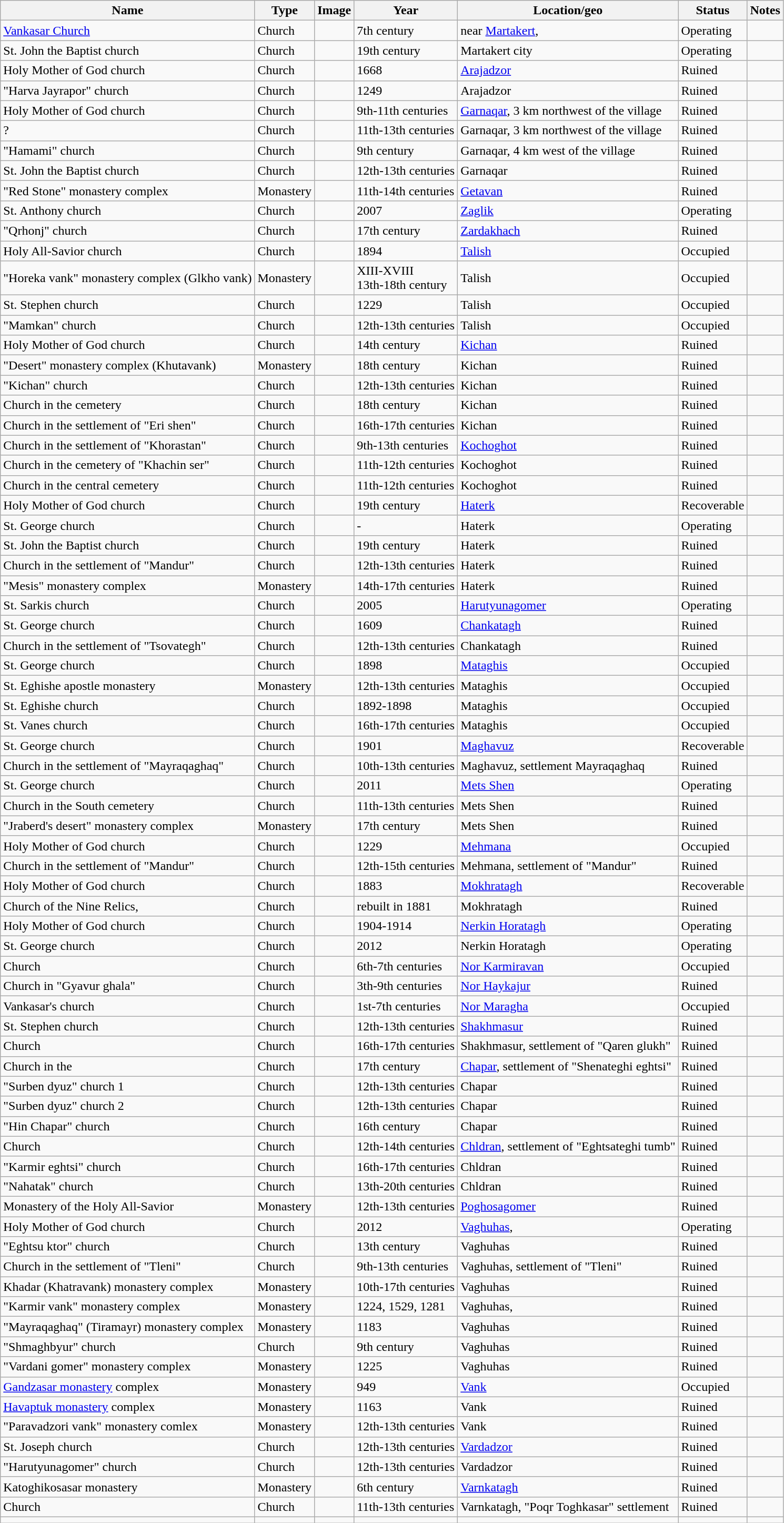<table class="wikitable sortable">
<tr>
<th>Name</th>
<th>Type</th>
<th>Image</th>
<th>Year</th>
<th>Location/geo</th>
<th>Status</th>
<th>Notes</th>
</tr>
<tr>
<td><a href='#'>Vankasar Church</a></td>
<td>Church</td>
<td></td>
<td>7th century</td>
<td>near <a href='#'>Martakert</a>, </td>
<td>Operating</td>
<td></td>
</tr>
<tr>
<td>St. John the Baptist church</td>
<td>Church</td>
<td></td>
<td>19th century</td>
<td>Martakert city</td>
<td>Operating</td>
<td></td>
</tr>
<tr>
<td>Holy Mother of God church</td>
<td>Church</td>
<td></td>
<td>1668</td>
<td><a href='#'>Arajadzor</a></td>
<td>Ruined</td>
<td></td>
</tr>
<tr>
<td>"Harva Jayrapor" church</td>
<td>Church</td>
<td></td>
<td>1249</td>
<td>Arajadzor</td>
<td>Ruined</td>
<td></td>
</tr>
<tr>
<td>Holy Mother of God church</td>
<td>Church</td>
<td></td>
<td>9th-11th centuries</td>
<td><a href='#'>Garnaqar</a>, 3 km northwest of the village</td>
<td>Ruined</td>
<td></td>
</tr>
<tr>
<td>?</td>
<td>Church</td>
<td></td>
<td>11th-13th centuries</td>
<td>Garnaqar, 3 km northwest of the village</td>
<td>Ruined</td>
<td></td>
</tr>
<tr>
<td>"Hamami" church</td>
<td>Church</td>
<td></td>
<td>9th century</td>
<td>Garnaqar, 4 km west of the village</td>
<td>Ruined</td>
<td></td>
</tr>
<tr>
<td>St. John the Baptist church</td>
<td>Church</td>
<td></td>
<td>12th-13th centuries</td>
<td>Garnaqar</td>
<td>Ruined</td>
<td></td>
</tr>
<tr>
<td>"Red Stone" monastery complex</td>
<td>Monastery</td>
<td></td>
<td>11th-14th centuries</td>
<td><a href='#'>Getavan</a></td>
<td>Ruined</td>
<td></td>
</tr>
<tr>
<td>St. Anthony church</td>
<td>Church</td>
<td></td>
<td>2007</td>
<td><a href='#'>Zaglik</a></td>
<td>Operating</td>
<td></td>
</tr>
<tr>
<td>"Qrhonj" church</td>
<td>Church</td>
<td></td>
<td>17th century</td>
<td><a href='#'>Zardakhach</a></td>
<td>Ruined</td>
<td></td>
</tr>
<tr>
<td>Holy All-Savior church</td>
<td>Church</td>
<td></td>
<td>1894</td>
<td><a href='#'>Talish</a></td>
<td>Occupied</td>
<td></td>
</tr>
<tr>
<td>"Horeka vank" monastery complex (Glkho vank)</td>
<td>Monastery</td>
<td></td>
<td>XIII-XVIII<br>13th-18th century</td>
<td>Talish</td>
<td>Occupied</td>
<td></td>
</tr>
<tr>
<td>St. Stephen church</td>
<td>Church</td>
<td></td>
<td>1229</td>
<td>Talish</td>
<td>Occupied</td>
<td></td>
</tr>
<tr>
<td>"Mamkan" church</td>
<td>Church</td>
<td></td>
<td>12th-13th centuries</td>
<td>Talish</td>
<td>Occupied</td>
<td></td>
</tr>
<tr>
<td>Holy Mother of God church</td>
<td>Church</td>
<td></td>
<td>14th century</td>
<td><a href='#'>Kichan</a></td>
<td>Ruined</td>
<td></td>
</tr>
<tr>
<td>"Desert" monastery complex (Khutavank)</td>
<td>Monastery</td>
<td></td>
<td>18th century</td>
<td>Kichan</td>
<td>Ruined</td>
<td></td>
</tr>
<tr>
<td>"Kichan" church</td>
<td>Church</td>
<td></td>
<td>12th-13th centuries</td>
<td>Kichan</td>
<td>Ruined</td>
<td></td>
</tr>
<tr>
<td>Church in the cemetery</td>
<td>Church</td>
<td></td>
<td>18th century</td>
<td>Kichan</td>
<td>Ruined</td>
<td></td>
</tr>
<tr>
<td>Church in the settlement of "Eri shen"</td>
<td>Church</td>
<td></td>
<td>16th-17th centuries</td>
<td>Kichan</td>
<td>Ruined</td>
<td></td>
</tr>
<tr>
<td>Church in the settlement of "Khorastan"</td>
<td>Church</td>
<td></td>
<td>9th-13th centuries</td>
<td><a href='#'>Kochoghot</a></td>
<td>Ruined</td>
<td></td>
</tr>
<tr>
<td>Church in the cemetery of "Khachin ser"</td>
<td>Church</td>
<td></td>
<td>11th-12th centuries</td>
<td>Kochoghot</td>
<td>Ruined</td>
<td></td>
</tr>
<tr>
<td>Church in the central cemetery</td>
<td>Church</td>
<td></td>
<td>11th-12th centuries</td>
<td>Kochoghot</td>
<td>Ruined</td>
<td></td>
</tr>
<tr>
<td>Holy Mother of God church</td>
<td>Church</td>
<td></td>
<td>19th century</td>
<td><a href='#'>Haterk</a></td>
<td>Recoverable</td>
<td></td>
</tr>
<tr>
<td>St. George church</td>
<td>Church</td>
<td></td>
<td>-</td>
<td>Haterk</td>
<td>Operating</td>
<td></td>
</tr>
<tr>
<td>St. John the Baptist church</td>
<td>Church</td>
<td></td>
<td>19th century</td>
<td>Haterk</td>
<td>Ruined</td>
<td></td>
</tr>
<tr>
<td>Church in the settlement of "Mandur"</td>
<td>Church</td>
<td></td>
<td>12th-13th centuries</td>
<td>Haterk</td>
<td>Ruined</td>
<td></td>
</tr>
<tr>
<td>"Mesis" monastery complex</td>
<td>Monastery</td>
<td></td>
<td>14th-17th centuries</td>
<td>Haterk</td>
<td>Ruined</td>
<td></td>
</tr>
<tr>
<td>St. Sarkis church</td>
<td>Church</td>
<td></td>
<td>2005</td>
<td><a href='#'>Harutyunagomer</a></td>
<td>Operating</td>
<td></td>
</tr>
<tr>
<td>St. George church</td>
<td>Church</td>
<td></td>
<td>1609</td>
<td><a href='#'>Chankatagh</a></td>
<td>Ruined</td>
<td></td>
</tr>
<tr>
<td>Church in the settlement of "Tsovategh"</td>
<td>Church</td>
<td></td>
<td>12th-13th centuries</td>
<td>Chankatagh</td>
<td>Ruined</td>
<td></td>
</tr>
<tr>
<td>St. George church</td>
<td>Church</td>
<td></td>
<td>1898</td>
<td><a href='#'>Mataghis</a></td>
<td>Occupied</td>
<td></td>
</tr>
<tr>
<td>St. Eghishe apostle monastery</td>
<td>Monastery</td>
<td></td>
<td>12th-13th centuries</td>
<td>Mataghis</td>
<td>Occupied</td>
<td></td>
</tr>
<tr>
<td>St. Eghishe church</td>
<td>Church</td>
<td></td>
<td>1892-1898</td>
<td>Mataghis</td>
<td>Occupied</td>
<td></td>
</tr>
<tr>
<td>St. Vanes church</td>
<td>Church</td>
<td></td>
<td>16th-17th centuries</td>
<td>Mataghis</td>
<td>Occupied</td>
<td></td>
</tr>
<tr>
<td>St. George church</td>
<td>Church</td>
<td></td>
<td>1901</td>
<td><a href='#'>Maghavuz</a></td>
<td>Recoverable</td>
<td></td>
</tr>
<tr>
<td>Church in the settlement of "Mayraqaghaq"</td>
<td>Church</td>
<td></td>
<td>10th-13th centuries</td>
<td>Maghavuz, settlement Mayraqaghaq</td>
<td>Ruined</td>
<td></td>
</tr>
<tr>
<td>St. George church</td>
<td>Church</td>
<td></td>
<td>2011</td>
<td><a href='#'>Mets Shen</a></td>
<td>Operating</td>
<td></td>
</tr>
<tr>
<td>Church in the South cemetery</td>
<td>Church</td>
<td></td>
<td>11th-13th centuries</td>
<td>Mets Shen</td>
<td>Ruined</td>
<td></td>
</tr>
<tr>
<td>"Jraberd's desert" monastery complex</td>
<td>Monastery</td>
<td></td>
<td>17th century</td>
<td>Mets Shen</td>
<td>Ruined</td>
<td></td>
</tr>
<tr>
<td>Holy Mother of God church</td>
<td>Church</td>
<td></td>
<td>1229</td>
<td><a href='#'>Mehmana</a></td>
<td>Occupied</td>
<td></td>
</tr>
<tr>
<td>Church in the settlement of "Mandur"</td>
<td>Church</td>
<td></td>
<td>12th-15th centuries</td>
<td>Mehmana, settlement of "Mandur"</td>
<td>Ruined</td>
<td></td>
</tr>
<tr>
<td>Holy Mother of God church</td>
<td>Church</td>
<td></td>
<td>1883</td>
<td><a href='#'>Mokhratagh</a></td>
<td>Recoverable</td>
<td></td>
</tr>
<tr>
<td>Church of the Nine Relics,</td>
<td>Church</td>
<td></td>
<td>rebuilt in 1881</td>
<td>Mokhratagh</td>
<td>Ruined</td>
<td></td>
</tr>
<tr>
<td>Holy Mother of God church</td>
<td>Church</td>
<td></td>
<td>1904-1914</td>
<td><a href='#'>Nerkin Horatagh</a></td>
<td>Operating</td>
<td></td>
</tr>
<tr>
<td>St. George church</td>
<td>Church</td>
<td></td>
<td>2012</td>
<td>Nerkin Horatagh</td>
<td>Operating</td>
<td></td>
</tr>
<tr>
<td>Church</td>
<td>Church</td>
<td></td>
<td>6th-7th centuries</td>
<td><a href='#'>Nor Karmiravan</a></td>
<td>Occupied</td>
<td></td>
</tr>
<tr>
<td>Church in "Gyavur ghala"</td>
<td>Church</td>
<td></td>
<td>3th-9th centuries</td>
<td><a href='#'>Nor Haykajur</a></td>
<td>Ruined</td>
<td></td>
</tr>
<tr>
<td>Vankasar's church</td>
<td>Church</td>
<td></td>
<td>1st-7th centuries</td>
<td><a href='#'>Nor Maragha</a></td>
<td>Occupied</td>
<td></td>
</tr>
<tr>
<td>St. Stephen church</td>
<td>Church</td>
<td></td>
<td>12th-13th centuries</td>
<td><a href='#'>Shakhmasur</a></td>
<td>Ruined</td>
<td></td>
</tr>
<tr>
<td>Church</td>
<td>Church</td>
<td></td>
<td>16th-17th centuries</td>
<td>Shakhmasur, settlement of "Qaren glukh"</td>
<td>Ruined</td>
<td></td>
</tr>
<tr>
<td>Church in the</td>
<td>Church</td>
<td></td>
<td>17th century</td>
<td><a href='#'>Chapar</a>, settlement of "Shenateghi eghtsi"</td>
<td>Ruined</td>
<td></td>
</tr>
<tr>
<td>"Surben dyuz" church 1</td>
<td>Church</td>
<td></td>
<td>12th-13th centuries</td>
<td>Chapar</td>
<td>Ruined</td>
<td></td>
</tr>
<tr>
<td>"Surben dyuz" church 2</td>
<td>Church</td>
<td></td>
<td>12th-13th centuries</td>
<td>Chapar</td>
<td>Ruined</td>
<td></td>
</tr>
<tr>
<td>"Hin Chapar" church</td>
<td>Church</td>
<td></td>
<td>16th century</td>
<td>Chapar</td>
<td>Ruined</td>
<td></td>
</tr>
<tr>
<td>Church</td>
<td>Church</td>
<td></td>
<td>12th-14th centuries</td>
<td><a href='#'>Chldran</a>, settlement of "Eghtsateghi tumb"</td>
<td>Ruined</td>
<td></td>
</tr>
<tr>
<td>"Karmir eghtsi" church</td>
<td>Church</td>
<td></td>
<td>16th-17th centuries</td>
<td>Chldran</td>
<td>Ruined</td>
<td></td>
</tr>
<tr>
<td>"Nahatak" church</td>
<td>Church</td>
<td></td>
<td>13th-20th centuries</td>
<td>Chldran</td>
<td>Ruined</td>
<td></td>
</tr>
<tr>
<td>Monastery of the Holy All-Savior</td>
<td>Monastery</td>
<td></td>
<td>12th-13th centuries</td>
<td><a href='#'>Poghosagomer</a></td>
<td>Ruined</td>
<td></td>
</tr>
<tr>
<td>Holy Mother of God church</td>
<td>Church</td>
<td></td>
<td>2012</td>
<td><a href='#'>Vaghuhas</a>, </td>
<td>Operating</td>
<td></td>
</tr>
<tr>
<td>"Eghtsu ktor" church</td>
<td>Church</td>
<td></td>
<td>13th century</td>
<td>Vaghuhas</td>
<td>Ruined</td>
<td></td>
</tr>
<tr>
<td>Church in the settlement of "Tleni"</td>
<td>Church</td>
<td></td>
<td>9th-13th centuries</td>
<td>Vaghuhas, settlement of "Tleni"</td>
<td>Ruined</td>
<td></td>
</tr>
<tr>
<td>Khadar (Khatravank) monastery complex</td>
<td>Monastery</td>
<td> </td>
<td>10th-17th centuries</td>
<td>Vaghuhas</td>
<td>Ruined</td>
<td></td>
</tr>
<tr>
<td>"Karmir vank" monastery complex</td>
<td>Monastery</td>
<td></td>
<td>1224, 1529, 1281</td>
<td>Vaghuhas, </td>
<td>Ruined</td>
<td></td>
</tr>
<tr>
<td>"Mayraqaghaq" (Tiramayr) monastery complex</td>
<td>Monastery</td>
<td></td>
<td>1183</td>
<td>Vaghuhas</td>
<td>Ruined</td>
<td></td>
</tr>
<tr>
<td>"Shmaghbyur" church</td>
<td>Church</td>
<td></td>
<td>9th century</td>
<td>Vaghuhas</td>
<td>Ruined</td>
<td></td>
</tr>
<tr>
<td>"Vardani gomer" monastery complex</td>
<td>Monastery</td>
<td></td>
<td>1225</td>
<td>Vaghuhas</td>
<td>Ruined</td>
<td></td>
</tr>
<tr>
<td><a href='#'>Gandzasar monastery</a> complex</td>
<td>Monastery</td>
<td></td>
<td>949</td>
<td><a href='#'>Vank</a></td>
<td>Occupied</td>
<td></td>
</tr>
<tr>
<td><a href='#'>Havaptuk monastery</a> complex</td>
<td>Monastery</td>
<td></td>
<td>1163</td>
<td>Vank</td>
<td>Ruined</td>
<td></td>
</tr>
<tr>
<td>"Paravadzori vank" monastery comlex</td>
<td>Monastery</td>
<td></td>
<td>12th-13th centuries</td>
<td>Vank</td>
<td>Ruined</td>
<td></td>
</tr>
<tr>
<td>St. Joseph church</td>
<td>Church</td>
<td></td>
<td>12th-13th centuries</td>
<td><a href='#'>Vardadzor</a></td>
<td>Ruined</td>
<td></td>
</tr>
<tr>
<td>"Harutyunagomer" church</td>
<td>Church</td>
<td></td>
<td>12th-13th centuries</td>
<td>Vardadzor</td>
<td>Ruined</td>
<td></td>
</tr>
<tr>
<td>Katoghikosasar monastery</td>
<td>Monastery</td>
<td></td>
<td>6th century</td>
<td><a href='#'>Varnkatagh</a></td>
<td>Ruined</td>
<td></td>
</tr>
<tr>
<td>Church</td>
<td>Church</td>
<td></td>
<td>11th-13th centuries</td>
<td>Varnkatagh, "Poqr Toghkasar" settlement</td>
<td>Ruined</td>
<td></td>
</tr>
<tr>
<td></td>
<td></td>
<td></td>
<td></td>
<td></td>
<td></td>
<td></td>
</tr>
</table>
